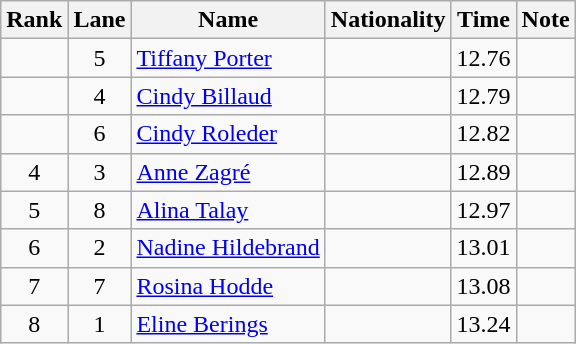<table class="wikitable sortable" style="text-align:center">
<tr>
<th>Rank</th>
<th>Lane</th>
<th>Name</th>
<th>Nationality</th>
<th>Time</th>
<th>Note</th>
</tr>
<tr>
<td></td>
<td>5</td>
<td align=left><a href='#'>Tiffany Porter</a></td>
<td align=left></td>
<td>12.76</td>
<td></td>
</tr>
<tr>
<td></td>
<td>4</td>
<td align=left><a href='#'>Cindy Billaud</a></td>
<td align=left></td>
<td>12.79</td>
<td></td>
</tr>
<tr>
<td></td>
<td>6</td>
<td align=left><a href='#'>Cindy Roleder</a></td>
<td align=left></td>
<td>12.82</td>
<td></td>
</tr>
<tr>
<td>4</td>
<td>3</td>
<td align=left><a href='#'>Anne Zagré</a></td>
<td align=left></td>
<td>12.89</td>
<td></td>
</tr>
<tr>
<td>5</td>
<td>8</td>
<td align=left><a href='#'>Alina Talay</a></td>
<td align=left></td>
<td>12.97</td>
<td></td>
</tr>
<tr>
<td>6</td>
<td>2</td>
<td align=left><a href='#'>Nadine Hildebrand</a></td>
<td align=left></td>
<td>13.01</td>
<td></td>
</tr>
<tr>
<td>7</td>
<td>7</td>
<td align=left><a href='#'>Rosina Hodde</a></td>
<td align=left></td>
<td>13.08</td>
<td></td>
</tr>
<tr>
<td>8</td>
<td>1</td>
<td align=left><a href='#'>Eline Berings</a></td>
<td align=left></td>
<td>13.24</td>
<td></td>
</tr>
</table>
